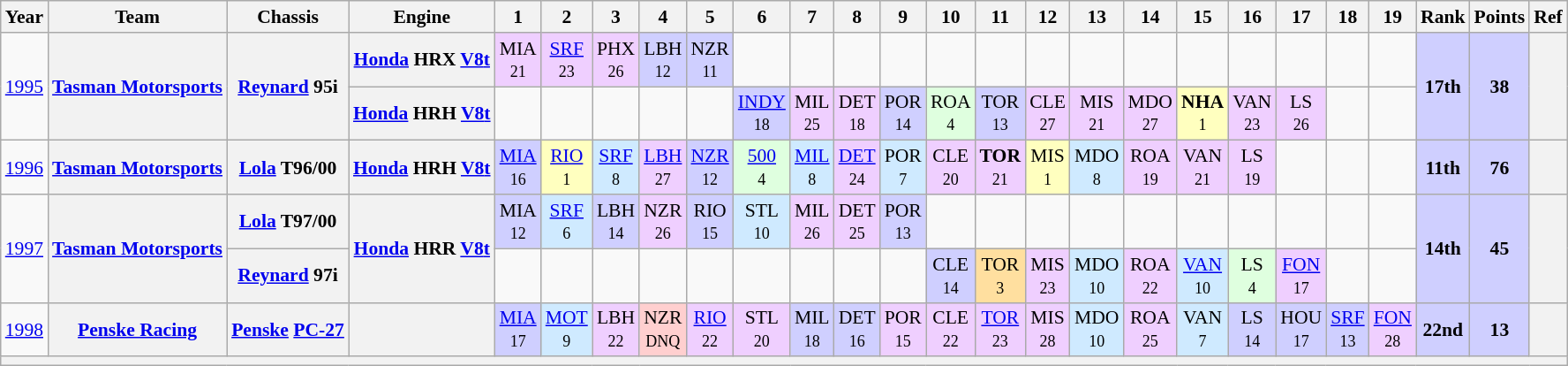<table class="wikitable" style="text-align:center; font-size:90%">
<tr>
<th>Year</th>
<th>Team</th>
<th>Chassis</th>
<th>Engine</th>
<th>1</th>
<th>2</th>
<th>3</th>
<th>4</th>
<th>5</th>
<th>6</th>
<th>7</th>
<th>8</th>
<th>9</th>
<th>10</th>
<th>11</th>
<th>12</th>
<th>13</th>
<th>14</th>
<th>15</th>
<th>16</th>
<th>17</th>
<th>18</th>
<th>19</th>
<th>Rank</th>
<th>Points</th>
<th>Ref</th>
</tr>
<tr>
<td rowspan="2"><a href='#'>1995</a></td>
<th rowspan="2"><a href='#'>Tasman Motorsports</a></th>
<th rowspan="2"><a href='#'>Reynard</a> 95i</th>
<th><a href='#'>Honda</a> HRX <a href='#'>V8</a><a href='#'>t</a></th>
<td style="background:#EFCFFF;">MIA<br><small>21</small></td>
<td style="background:#EFCFFF;"><a href='#'>SRF</a><br><small>23</small></td>
<td style="background:#EFCFFF;">PHX<br><small>26</small></td>
<td style="background:#CFCFFF;">LBH<br><small>12</small></td>
<td style="background:#CFCFFF;">NZR<br><small>11</small></td>
<td></td>
<td></td>
<td></td>
<td></td>
<td></td>
<td></td>
<td></td>
<td></td>
<td></td>
<td></td>
<td></td>
<td></td>
<td></td>
<td></td>
<td rowspan="2" style="background:#CFCFFF;"><strong>17th</strong></td>
<td rowspan="2" style="background:#CFCFFF;"><strong>38</strong></td>
<th rowspan=2></th>
</tr>
<tr>
<th><a href='#'>Honda</a> HRH <a href='#'>V8</a><a href='#'>t</a></th>
<td></td>
<td></td>
<td></td>
<td></td>
<td></td>
<td style="background:#CFCFFF;"><a href='#'>INDY</a><br><small>18</small></td>
<td style="background:#EFCFFF;">MIL<br><small>25</small></td>
<td style="background:#EFCFFF;">DET<br><small>18</small></td>
<td style="background:#CFCFFF;">POR<br><small>14</small></td>
<td style="background:#DFFFDF;">ROA<br><small>4</small></td>
<td style="background:#CFCFFF;">TOR<br><small>13</small></td>
<td style="background:#EFCFFF;">CLE<br><small>27</small></td>
<td style="background:#EFCFFF;">MIS<br><small>21</small></td>
<td style="background:#EFCFFF;">MDO<br><small>27</small></td>
<td style="background:#FFFFBF;"><strong>NHA</strong><br><small>1</small></td>
<td style="background:#EFCFFF;">VAN<br><small>23</small></td>
<td style="background:#EFCFFF;">LS<br><small>26</small></td>
<td></td>
<td></td>
</tr>
<tr>
<td><a href='#'>1996</a></td>
<th><a href='#'>Tasman Motorsports</a></th>
<th><a href='#'>Lola</a> T96/00</th>
<th><a href='#'>Honda</a> HRH <a href='#'>V8</a><a href='#'>t</a></th>
<td style="background:#CFCFFF;"><a href='#'>MIA</a><br><small>16</small></td>
<td style="background:#FFFFBF;"><a href='#'>RIO</a><br><small>1</small></td>
<td style="background:#CFEAFF;"><a href='#'>SRF</a><br><small>8</small></td>
<td style="background:#EFCFFF;"><a href='#'>LBH</a><br><small>27</small></td>
<td style="background:#CFCFFF;"><a href='#'>NZR</a><br><small>12</small></td>
<td style="background:#DFFFDF;"><a href='#'>500</a><br><small>4</small></td>
<td style="background:#CFEAFF;"><a href='#'>MIL</a><br><small>8</small></td>
<td style="background:#EFCFFF;"><a href='#'>DET</a><br><small>24</small></td>
<td style="background:#CFEAFF;">POR<br><small>7</small></td>
<td style="background:#EFCFFF;">CLE<br><small>20</small></td>
<td style="background:#EFCFFF;"><strong>TOR</strong><br><small>21</small></td>
<td style="background:#FFFFBF;">MIS<br><small>1</small></td>
<td style="background:#CFEAFF;">MDO<br><small>8</small></td>
<td style="background:#EFCFFF;">ROA<br><small>19</small></td>
<td style="background:#EFCFFF;">VAN<br><small>21</small></td>
<td style="background:#EFCFFF;">LS<br><small>19</small></td>
<td></td>
<td></td>
<td></td>
<td style="background:#CFCFFF;"><strong>11th</strong></td>
<td style="background:#CFCFFF;"><strong>76</strong></td>
<th></th>
</tr>
<tr>
<td rowspan="2"><a href='#'>1997</a></td>
<th rowspan="2"><a href='#'>Tasman Motorsports</a></th>
<th><a href='#'>Lola</a> T97/00</th>
<th rowspan="2"><a href='#'>Honda</a> HRR <a href='#'>V8</a><a href='#'>t</a></th>
<td style="background:#CFCFFF;">MIA<br><small>12</small></td>
<td style="background:#CFEAFF;"><a href='#'>SRF</a><br><small>6</small></td>
<td style="background:#CFCFFF;">LBH<br><small>14</small></td>
<td style="background:#EFCFFF;">NZR<br><small>26</small></td>
<td style="background:#CFCFFF;">RIO<br><small>15</small></td>
<td style="background:#CFEAFF;">STL<br><small>10</small></td>
<td style="background:#EFCFFF;">MIL<br><small>26</small></td>
<td style="background:#EFCFFF;">DET<br><small>25</small></td>
<td style="background:#CFCFFF;">POR<br><small>13</small></td>
<td></td>
<td></td>
<td></td>
<td></td>
<td></td>
<td></td>
<td></td>
<td></td>
<td></td>
<td></td>
<td rowspan="2" style="background:#CFCFFF;"><strong>14th</strong></td>
<td rowspan="2" style="background:#CFCFFF;"><strong>45</strong></td>
<th rowspan=2></th>
</tr>
<tr>
<th><a href='#'>Reynard</a> 97i</th>
<td></td>
<td></td>
<td></td>
<td></td>
<td></td>
<td></td>
<td></td>
<td></td>
<td></td>
<td style="background:#CFCFFF;">CLE<br><small>14</small></td>
<td style="background:#FFDF9F;">TOR<br><small>3</small></td>
<td style="background:#EFCFFF;">MIS<br><small>23</small></td>
<td style="background:#CFEAFF;">MDO<br><small>10</small></td>
<td style="background:#EFCFFF;">ROA<br><small>22</small></td>
<td style="background:#CFEAFF;"><a href='#'>VAN</a><br><small>10</small></td>
<td style="background:#DFFFDF;">LS<br><small>4</small></td>
<td style="background:#EFCFFF;"><a href='#'>FON</a><br><small>17</small></td>
<td></td>
<td></td>
</tr>
<tr>
<td><a href='#'>1998</a></td>
<th><a href='#'>Penske Racing</a></th>
<th><a href='#'>Penske</a> <a href='#'>PC-27</a></th>
<th></th>
<td style="background:#CFCFFF;"><a href='#'>MIA</a><br><small>17</small></td>
<td style="background:#CFEAFF;"><a href='#'>MOT</a><br><small>9</small></td>
<td style="background:#EFCFFF;">LBH<br><small>22</small></td>
<td style="background:#FFCFCF;">NZR<br><small>DNQ</small></td>
<td style="background:#EFCFFF;"><a href='#'>RIO</a><br><small>22</small></td>
<td style="background:#EFCFFF;">STL<br><small>20</small></td>
<td style="background:#CFCFFF;">MIL<br><small>18</small></td>
<td style="background:#CFCFFF;">DET<br><small>16</small></td>
<td style="background:#EFCFFF;">POR<br><small>15</small></td>
<td style="background:#EFCFFF;">CLE<br><small>22</small></td>
<td style="background:#EFCFFF;"><a href='#'>TOR</a><br><small>23</small></td>
<td style="background:#EFCFFF;">MIS<br><small>28</small></td>
<td style="background:#CFEAFF;">MDO<br><small>10</small></td>
<td style="background:#EFCFFF;">ROA<br><small>25</small></td>
<td style="background:#CFEAFF;">VAN<br><small>7</small></td>
<td style="background:#CFCFFF;">LS<br><small>14</small></td>
<td style="background:#CFCFFF;">HOU<br><small>17</small></td>
<td style="background:#CFCFFF;"><a href='#'>SRF</a><br><small>13</small></td>
<td style="background:#EFCFFF;"><a href='#'>FON</a><br><small>28</small></td>
<td style="background:#CFCFFF;"><strong>22nd</strong></td>
<td style="background:#CFCFFF;"><strong>13</strong></td>
<th></th>
</tr>
<tr>
<th colspan="28"></th>
</tr>
</table>
